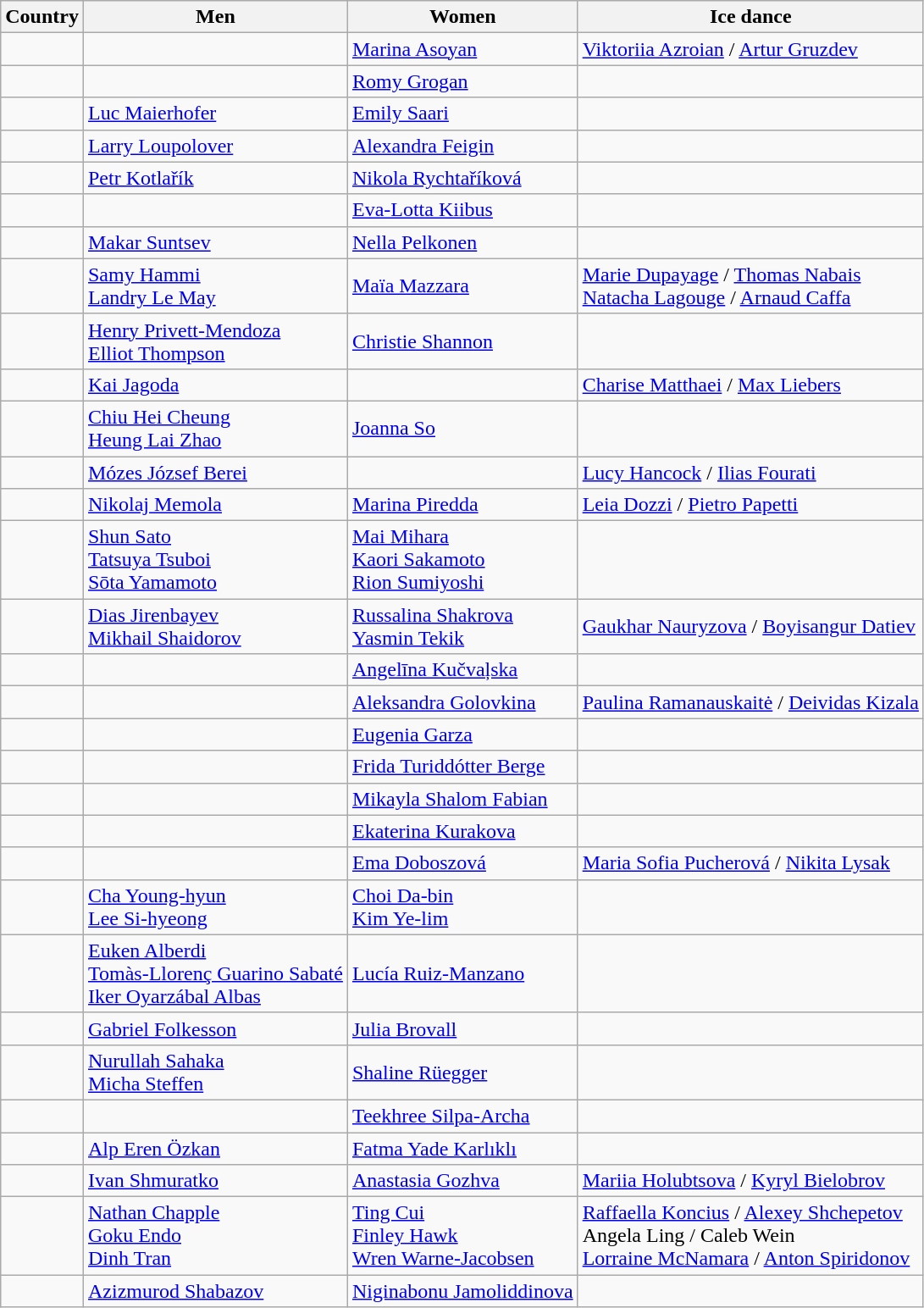<table class="wikitable">
<tr>
<th>Country</th>
<th>Men </th>
<th>Women </th>
<th>Ice dance </th>
</tr>
<tr>
<td></td>
<td></td>
<td><a href='#'>Marina Asoyan</a></td>
<td><a href='#'>Viktoriia Azroian</a> / <a href='#'>Artur Gruzdev</a></td>
</tr>
<tr>
<td></td>
<td></td>
<td><a href='#'>Romy Grogan</a></td>
<td></td>
</tr>
<tr>
<td></td>
<td><a href='#'>Luc Maierhofer</a></td>
<td><a href='#'>Emily Saari</a></td>
<td></td>
</tr>
<tr>
<td></td>
<td><a href='#'>Larry Loupolover</a></td>
<td><a href='#'>Alexandra Feigin</a></td>
<td></td>
</tr>
<tr>
<td></td>
<td><a href='#'>Petr Kotlařík</a></td>
<td><a href='#'>Nikola Rychtaříková</a></td>
<td></td>
</tr>
<tr>
<td></td>
<td></td>
<td><a href='#'>Eva-Lotta Kiibus</a></td>
<td></td>
</tr>
<tr>
<td></td>
<td><a href='#'>Makar Suntsev</a></td>
<td><a href='#'>Nella Pelkonen</a></td>
<td></td>
</tr>
<tr>
<td></td>
<td><a href='#'>Samy Hammi</a><br><a href='#'>Landry Le May</a></td>
<td><a href='#'>Maïa Mazzara</a></td>
<td><a href='#'>Marie Dupayage</a> / <a href='#'>Thomas Nabais</a><br><a href='#'>Natacha Lagouge</a> / <a href='#'>Arnaud Caffa</a></td>
</tr>
<tr>
<td></td>
<td><a href='#'>Henry Privett-Mendoza</a> <br> <a href='#'>Elliot Thompson</a></td>
<td><a href='#'>Christie Shannon</a></td>
<td></td>
</tr>
<tr>
<td></td>
<td><a href='#'>Kai Jagoda</a></td>
<td></td>
<td><a href='#'>Charise Matthaei</a> / <a href='#'>Max Liebers</a></td>
</tr>
<tr>
<td></td>
<td><a href='#'>Chiu Hei Cheung</a> <br> <a href='#'>Heung Lai Zhao</a></td>
<td><a href='#'>Joanna So</a></td>
<td></td>
</tr>
<tr>
<td></td>
<td><a href='#'>Mózes József Berei</a></td>
<td></td>
<td><a href='#'>Lucy Hancock</a> / <a href='#'>Ilias Fourati</a></td>
</tr>
<tr>
<td></td>
<td><a href='#'>Nikolaj Memola</a></td>
<td><a href='#'>Marina Piredda</a></td>
<td><a href='#'>Leia Dozzi</a> / <a href='#'>Pietro Papetti</a></td>
</tr>
<tr>
<td></td>
<td><a href='#'>Shun Sato</a> <br> <a href='#'>Tatsuya Tsuboi</a> <br> <a href='#'>Sōta Yamamoto</a></td>
<td><a href='#'>Mai Mihara</a> <br> <a href='#'>Kaori Sakamoto</a> <br> <a href='#'>Rion Sumiyoshi</a></td>
<td></td>
</tr>
<tr>
<td></td>
<td><a href='#'>Dias Jirenbayev</a> <br> <a href='#'>Mikhail Shaidorov</a></td>
<td><a href='#'>Russalina Shakrova</a> <br> <a href='#'>Yasmin Tekik</a></td>
<td><a href='#'>Gaukhar Nauryzova</a> / <a href='#'>Boyisangur Datiev</a></td>
</tr>
<tr>
<td></td>
<td></td>
<td><a href='#'>Angelīna Kučvaļska</a></td>
<td></td>
</tr>
<tr>
<td></td>
<td></td>
<td><a href='#'>Aleksandra Golovkina</a></td>
<td><a href='#'>Paulina Ramanauskaitė</a> / <a href='#'>Deividas Kizala</a></td>
</tr>
<tr>
<td></td>
<td></td>
<td><a href='#'>Eugenia Garza</a></td>
<td></td>
</tr>
<tr>
<td></td>
<td></td>
<td><a href='#'>Frida Turiddótter Berge</a></td>
<td></td>
</tr>
<tr>
<td></td>
<td></td>
<td><a href='#'>Mikayla Shalom Fabian</a></td>
<td></td>
</tr>
<tr>
<td></td>
<td></td>
<td><a href='#'>Ekaterina Kurakova</a></td>
<td></td>
</tr>
<tr>
<td></td>
<td></td>
<td><a href='#'>Ema Doboszová</a></td>
<td><a href='#'>Maria Sofia Pucherová</a> / <a href='#'>Nikita Lysak</a></td>
</tr>
<tr>
<td></td>
<td><a href='#'>Cha Young-hyun</a><br><a href='#'>Lee Si-hyeong</a></td>
<td><a href='#'>Choi Da-bin</a><br><a href='#'>Kim Ye-lim</a></td>
<td></td>
</tr>
<tr>
<td></td>
<td><a href='#'>Euken Alberdi</a> <br> <a href='#'>Tomàs-Llorenç Guarino Sabaté</a> <br> <a href='#'>Iker Oyarzábal Albas</a></td>
<td><a href='#'>Lucía Ruiz-Manzano</a></td>
<td></td>
</tr>
<tr>
<td></td>
<td><a href='#'>Gabriel Folkesson</a></td>
<td><a href='#'>Julia Brovall</a></td>
<td></td>
</tr>
<tr>
<td></td>
<td><a href='#'>Nurullah Sahaka</a><br><a href='#'>Micha Steffen</a></td>
<td><a href='#'>Shaline Rüegger</a></td>
<td></td>
</tr>
<tr>
<td></td>
<td></td>
<td><a href='#'>Teekhree Silpa-Archa</a></td>
<td></td>
</tr>
<tr>
<td></td>
<td><a href='#'>Alp Eren Özkan</a></td>
<td><a href='#'>Fatma Yade Karlıklı</a></td>
<td></td>
</tr>
<tr>
<td></td>
<td><a href='#'>Ivan Shmuratko</a></td>
<td><a href='#'>Anastasia Gozhva</a></td>
<td><a href='#'>Mariia Holubtsova</a> / <a href='#'>Kyryl Bielobrov</a></td>
</tr>
<tr>
<td></td>
<td><a href='#'>Nathan Chapple</a><br><a href='#'>Goku Endo</a><br><a href='#'>Dinh Tran</a></td>
<td><a href='#'>Ting Cui</a><br><a href='#'>Finley Hawk</a><br><a href='#'>Wren Warne-Jacobsen</a></td>
<td><a href='#'>Raffaella Koncius</a> / <a href='#'>Alexey Shchepetov</a><br>Angela Ling / Caleb Wein<br><a href='#'>Lorraine McNamara</a> / <a href='#'>Anton Spiridonov</a></td>
</tr>
<tr>
<td></td>
<td><a href='#'>Azizmurod Shabazov</a></td>
<td><a href='#'>Niginabonu Jamoliddinova</a></td>
<td></td>
</tr>
</table>
